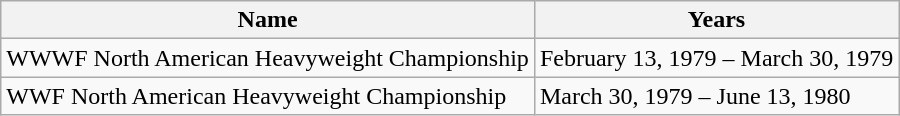<table class="wikitable" border="1">
<tr>
<th>Name</th>
<th>Years</th>
</tr>
<tr>
<td>WWWF North American Heavyweight Championship</td>
<td>February 13, 1979 – March 30, 1979</td>
</tr>
<tr>
<td>WWF North American Heavyweight Championship</td>
<td>March 30, 1979 – June 13, 1980</td>
</tr>
</table>
